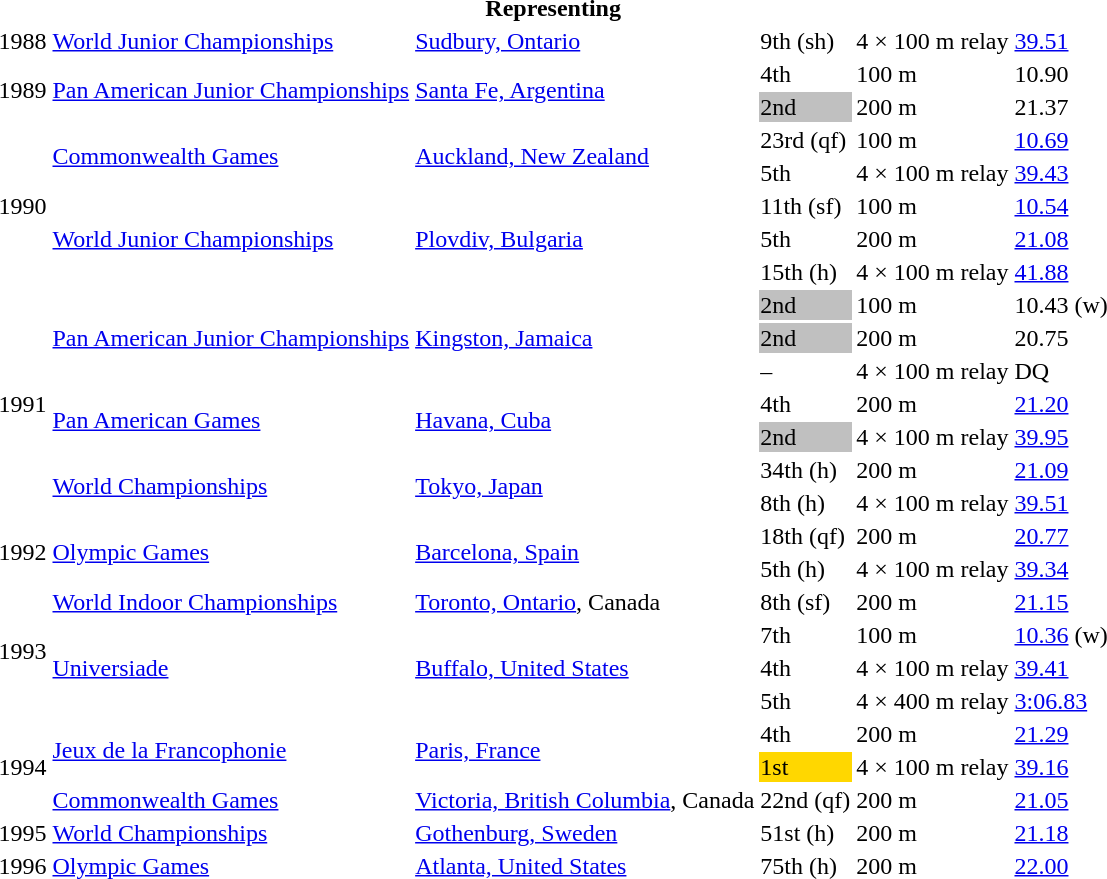<table>
<tr>
<th colspan="6">Representing </th>
</tr>
<tr>
<td>1988</td>
<td><a href='#'>World Junior Championships</a></td>
<td><a href='#'>Sudbury, Ontario</a></td>
<td>9th (sh)</td>
<td>4 × 100 m relay</td>
<td><a href='#'>39.51</a></td>
</tr>
<tr>
<td rowspan=2>1989</td>
<td rowspan=2><a href='#'>Pan American Junior Championships</a></td>
<td rowspan=2><a href='#'>Santa Fe, Argentina</a></td>
<td>4th</td>
<td>100 m</td>
<td>10.90</td>
</tr>
<tr>
<td bgcolor=silver>2nd</td>
<td>200 m</td>
<td>21.37</td>
</tr>
<tr>
<td rowspan=5>1990</td>
<td rowspan=2><a href='#'>Commonwealth Games</a></td>
<td rowspan=2><a href='#'>Auckland, New Zealand</a></td>
<td>23rd (qf)</td>
<td>100 m</td>
<td><a href='#'>10.69</a></td>
</tr>
<tr>
<td>5th</td>
<td>4 × 100 m relay</td>
<td><a href='#'>39.43</a></td>
</tr>
<tr>
<td rowspan=3><a href='#'>World Junior Championships</a></td>
<td rowspan=3><a href='#'>Plovdiv, Bulgaria</a></td>
<td>11th (sf)</td>
<td>100 m</td>
<td><a href='#'>10.54</a></td>
</tr>
<tr>
<td>5th</td>
<td>200 m</td>
<td><a href='#'>21.08</a></td>
</tr>
<tr>
<td>15th (h)</td>
<td>4 × 100 m relay</td>
<td><a href='#'>41.88</a></td>
</tr>
<tr>
<td rowspan=7>1991</td>
<td rowspan=3><a href='#'>Pan American Junior Championships</a></td>
<td rowspan=3><a href='#'>Kingston, Jamaica</a></td>
<td bgcolor=silver>2nd</td>
<td>100 m</td>
<td>10.43 (w)</td>
</tr>
<tr>
<td bgcolor=silver>2nd</td>
<td>200 m</td>
<td>20.75</td>
</tr>
<tr>
<td>–</td>
<td>4 × 100 m relay</td>
<td>DQ</td>
</tr>
<tr>
<td rowspan=2><a href='#'>Pan American Games</a></td>
<td rowspan=2><a href='#'>Havana, Cuba</a></td>
<td>4th</td>
<td>200 m</td>
<td><a href='#'>21.20</a></td>
</tr>
<tr>
<td bgcolor=silver>2nd</td>
<td>4 × 100 m relay</td>
<td><a href='#'>39.95</a></td>
</tr>
<tr>
<td rowspan=2><a href='#'>World Championships</a></td>
<td rowspan=2><a href='#'>Tokyo, Japan</a></td>
<td>34th (h)</td>
<td>200 m</td>
<td><a href='#'>21.09</a></td>
</tr>
<tr>
<td>8th (h)</td>
<td>4 × 100 m relay</td>
<td><a href='#'>39.51</a></td>
</tr>
<tr>
<td rowspan=2>1992</td>
<td rowspan=2><a href='#'>Olympic Games</a></td>
<td rowspan=2><a href='#'>Barcelona, Spain</a></td>
<td>18th (qf)</td>
<td>200 m</td>
<td><a href='#'>20.77</a></td>
</tr>
<tr>
<td>5th (h)</td>
<td>4 × 100 m relay</td>
<td><a href='#'>39.34</a></td>
</tr>
<tr>
<td rowspan=4>1993</td>
<td><a href='#'>World Indoor Championships</a></td>
<td><a href='#'>Toronto, Ontario</a>, Canada</td>
<td>8th (sf)</td>
<td>200 m</td>
<td><a href='#'>21.15</a></td>
</tr>
<tr>
<td rowspan=3><a href='#'>Universiade</a></td>
<td rowspan=3><a href='#'>Buffalo, United States</a></td>
<td>7th</td>
<td>100 m</td>
<td><a href='#'>10.36</a> (w)</td>
</tr>
<tr>
<td>4th</td>
<td>4 × 100 m relay</td>
<td><a href='#'>39.41</a></td>
</tr>
<tr>
<td>5th</td>
<td>4 × 400 m relay</td>
<td><a href='#'>3:06.83</a></td>
</tr>
<tr>
<td rowspan=3>1994</td>
<td rowspan=2><a href='#'>Jeux de la Francophonie</a></td>
<td rowspan=2><a href='#'>Paris, France</a></td>
<td>4th</td>
<td>200 m</td>
<td><a href='#'>21.29</a></td>
</tr>
<tr>
<td bgcolor=gold>1st</td>
<td>4 × 100 m relay</td>
<td><a href='#'>39.16</a></td>
</tr>
<tr>
<td><a href='#'>Commonwealth Games</a></td>
<td><a href='#'>Victoria, British Columbia</a>, Canada</td>
<td>22nd (qf)</td>
<td>200 m</td>
<td><a href='#'>21.05</a></td>
</tr>
<tr>
<td>1995</td>
<td><a href='#'>World Championships</a></td>
<td><a href='#'>Gothenburg, Sweden</a></td>
<td>51st (h)</td>
<td>200 m</td>
<td><a href='#'>21.18</a></td>
</tr>
<tr>
<td>1996</td>
<td><a href='#'>Olympic Games</a></td>
<td><a href='#'>Atlanta, United States</a></td>
<td>75th (h)</td>
<td>200 m</td>
<td><a href='#'>22.00</a></td>
</tr>
</table>
